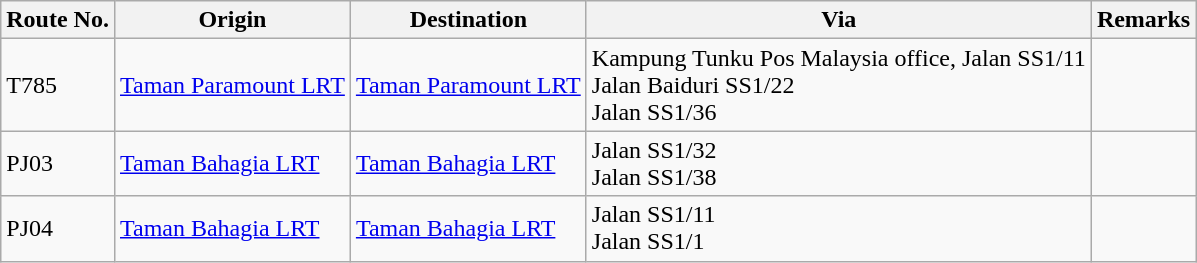<table class="wikitable">
<tr>
<th>Route No.</th>
<th>Origin</th>
<th>Destination</th>
<th>Via</th>
<th>Remarks</th>
</tr>
<tr>
<td>T785</td>
<td> <a href='#'>Taman Paramount LRT</a></td>
<td> <a href='#'>Taman Paramount LRT</a></td>
<td>Kampung Tunku Pos Malaysia office, Jalan SS1/11 <br> Jalan Baiduri SS1/22 <br> Jalan SS1/36</td>
<td></td>
</tr>
<tr>
<td>PJ03</td>
<td> <a href='#'>Taman Bahagia LRT</a></td>
<td> <a href='#'>Taman Bahagia LRT</a></td>
<td>Jalan SS1/32<br>Jalan SS1/38</td>
<td></td>
</tr>
<tr>
<td>PJ04</td>
<td> <a href='#'>Taman Bahagia LRT</a></td>
<td> <a href='#'>Taman Bahagia LRT</a></td>
<td>Jalan SS1/11<br>Jalan SS1/1</td>
<td></td>
</tr>
</table>
